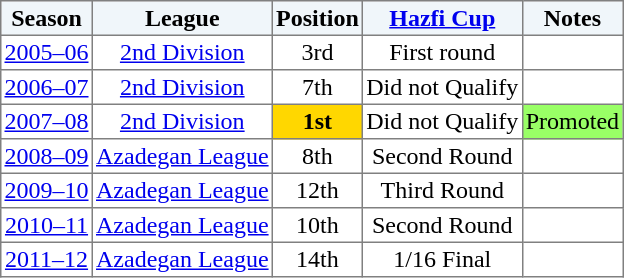<table border="1" cellpadding="2" style="border-collapse:collapse; text-align:center; font-size:normal;">
<tr style="background:#f0f6fa;">
<th>Season</th>
<th>League</th>
<th>Position</th>
<th><a href='#'>Hazfi Cup</a></th>
<th>Notes</th>
</tr>
<tr>
<td><a href='#'>2005–06</a></td>
<td><a href='#'>2nd Division</a></td>
<td>3rd</td>
<td>First round</td>
<td></td>
</tr>
<tr>
<td><a href='#'>2006–07</a></td>
<td><a href='#'>2nd Division</a></td>
<td>7th</td>
<td>Did not Qualify</td>
<td></td>
</tr>
<tr>
<td><a href='#'>2007–08</a></td>
<td><a href='#'>2nd Division</a></td>
<td bgcolor=gold><strong>1st</strong></td>
<td>Did not Qualify</td>
<td bgcolor=99FF66>Promoted</td>
</tr>
<tr>
<td><a href='#'>2008–09</a></td>
<td><a href='#'>Azadegan League</a></td>
<td>8th</td>
<td>Second Round</td>
<td></td>
</tr>
<tr>
<td><a href='#'>2009–10</a></td>
<td><a href='#'>Azadegan League</a></td>
<td>12th</td>
<td>Third Round</td>
<td></td>
</tr>
<tr>
<td><a href='#'>2010–11</a></td>
<td><a href='#'>Azadegan League</a></td>
<td>10th</td>
<td>Second Round</td>
<td></td>
</tr>
<tr>
<td><a href='#'>2011–12</a></td>
<td><a href='#'>Azadegan League</a></td>
<td>14th</td>
<td>1/16 Final</td>
<td></td>
</tr>
</table>
